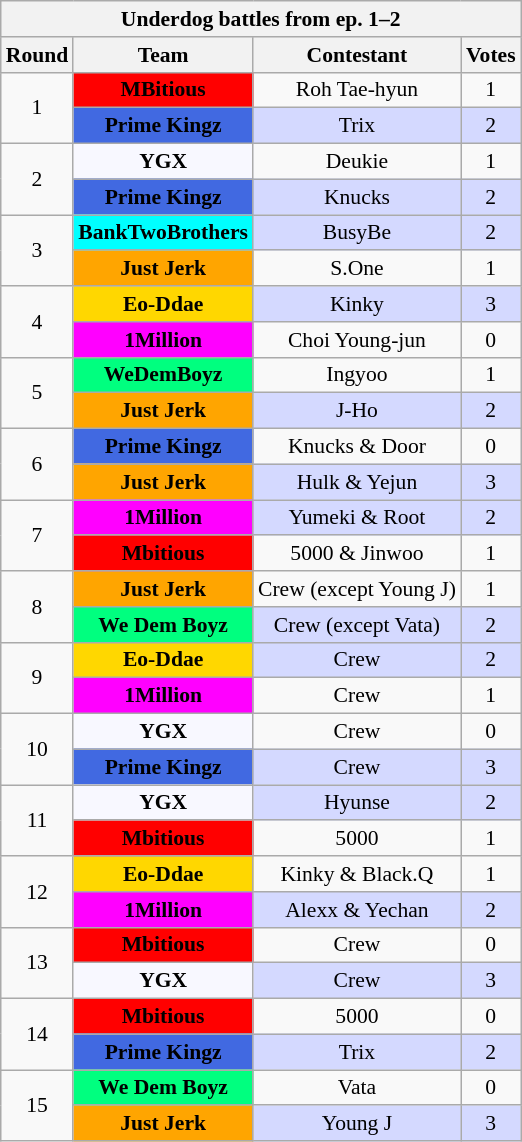<table class="wikitable mw-collapsible mw-collapsed"  style="text-align:center; font-size:90%">
<tr>
<th colspan="6">Underdog battles from ep. 1–2</th>
</tr>
<tr style="background:#f2f2f2;">
<th scope="col">Round</th>
<th scope="col">Team</th>
<th scope="col">Contestant</th>
<th scope="col">Votes</th>
</tr>
<tr>
<td rowspan="2">1</td>
<td style="background:red"><strong>MBitious</strong></td>
<td>Roh Tae-hyun</td>
<td>1</td>
</tr>
<tr>
<td style="background:royalblue"><strong>Prime Kingz</strong></td>
<td style="background:#D4D9FF">Trix</td>
<td style="background:#D4D9FF">2</td>
</tr>
<tr>
<td rowspan="2">2</td>
<td style="background:#F8F8FF"><strong>YGX</strong></td>
<td>Deukie</td>
<td>1</td>
</tr>
<tr>
<td style="background:royalblue"><strong>Prime Kingz</strong></td>
<td style="background:#D4D9FF">Knucks</td>
<td style="background:#D4D9FF">2</td>
</tr>
<tr>
<td rowspan="2">3</td>
<td style="background:aqua"><strong>BankTwoBrothers</strong></td>
<td style="background:#D4D9FF">BusyBe</td>
<td style="background:#D4D9FF">2</td>
</tr>
<tr>
<td style="background:orange"><strong>Just Jerk</strong></td>
<td>S.One</td>
<td>1</td>
</tr>
<tr>
<td rowspan="2">4</td>
<td style="background:gold"><strong>Eo-Ddae</strong></td>
<td style="background:#D4D9FF">Kinky</td>
<td style="background:#D4D9FF">3</td>
</tr>
<tr>
<td style="background:magenta"><strong>1Million</strong></td>
<td>Choi Young-jun</td>
<td>0</td>
</tr>
<tr>
<td rowspan="2">5</td>
<td style="background:springgreen"><strong>WeDemBoyz</strong></td>
<td>Ingyoo</td>
<td>1</td>
</tr>
<tr>
<td style="background:orange"><strong>Just Jerk</strong></td>
<td style="background:#D4D9FF">J-Ho</td>
<td style="background:#D4D9FF">2</td>
</tr>
<tr>
<td rowspan="2">6</td>
<td style="background:royalblue"><strong>Prime Kingz</strong></td>
<td>Knucks & Door</td>
<td>0</td>
</tr>
<tr>
<td style="background:orange"><strong>Just Jerk</strong></td>
<td style="background:#D4D9FF">Hulk & Yejun</td>
<td style="background:#D4D9FF">3</td>
</tr>
<tr>
<td rowspan="2">7</td>
<td style="background:magenta"><strong>1Million</strong></td>
<td style="background:#D4D9FF">Yumeki & Root</td>
<td style="background:#D4D9FF">2</td>
</tr>
<tr>
<td style="background:red"><strong>Mbitious</strong></td>
<td>5000 & Jinwoo</td>
<td>1</td>
</tr>
<tr>
<td rowspan="2">8</td>
<td style="background:orange"><strong>Just Jerk</strong></td>
<td>Crew (except Young J)</td>
<td>1</td>
</tr>
<tr>
<td style="background:springgreen"><strong>We Dem Boyz</strong></td>
<td style="background:#D4D9FF">Crew (except Vata)</td>
<td style="background:#D4D9FF">2</td>
</tr>
<tr>
<td rowspan="2">9</td>
<td style="background:gold"><strong>Eo-Ddae</strong></td>
<td style="background:#D4D9FF">Crew</td>
<td style="background:#D4D9FF">2</td>
</tr>
<tr>
<td style="background:magenta"><strong>1Million</strong></td>
<td>Crew</td>
<td>1</td>
</tr>
<tr>
<td rowspan="2">10</td>
<td style="background:#F8F8FF"><strong>YGX</strong></td>
<td>Crew</td>
<td>0</td>
</tr>
<tr>
<td style="background:royalblue"><strong>Prime Kingz</strong></td>
<td style="background:#D4D9FF">Crew</td>
<td style="background:#D4D9FF">3</td>
</tr>
<tr>
<td rowspan="2">11</td>
<td style="background:#F8F8FF"><strong>YGX</strong></td>
<td style="background:#D4D9FF">Hyunse</td>
<td style="background:#D4D9FF">2</td>
</tr>
<tr>
<td style="background:red"><strong>Mbitious</strong></td>
<td>5000</td>
<td>1</td>
</tr>
<tr>
<td rowspan="2">12</td>
<td style="background:gold"><strong>Eo-Ddae</strong></td>
<td>Kinky & Black.Q</td>
<td>1</td>
</tr>
<tr>
<td style="background:magenta"><strong>1Million</strong></td>
<td style="background:#D4D9FF">Alexx & Yechan</td>
<td style="background:#D4D9FF">2</td>
</tr>
<tr>
<td rowspan="2">13</td>
<td style="background:red"><strong>Mbitious</strong></td>
<td>Crew</td>
<td>0</td>
</tr>
<tr>
<td style="background:#F8F8FF"><strong>YGX</strong></td>
<td style="background:#D4D9FF">Crew</td>
<td style="background:#D4D9FF">3</td>
</tr>
<tr>
<td rowspan="2">14</td>
<td style="background:red"><strong>Mbitious</strong></td>
<td>5000</td>
<td>0</td>
</tr>
<tr>
<td style="background:royalblue"><strong>Prime Kingz</strong></td>
<td style="background:#D4D9FF">Trix</td>
<td style="background:#D4D9FF">2</td>
</tr>
<tr>
<td rowspan="2">15</td>
<td style="background:springgreen"><strong>We Dem Boyz</strong></td>
<td>Vata</td>
<td>0</td>
</tr>
<tr>
<td style="background:orange"><strong>Just Jerk</strong></td>
<td style="background:#D4D9FF">Young J</td>
<td style="background:#D4D9FF">3</td>
</tr>
</table>
